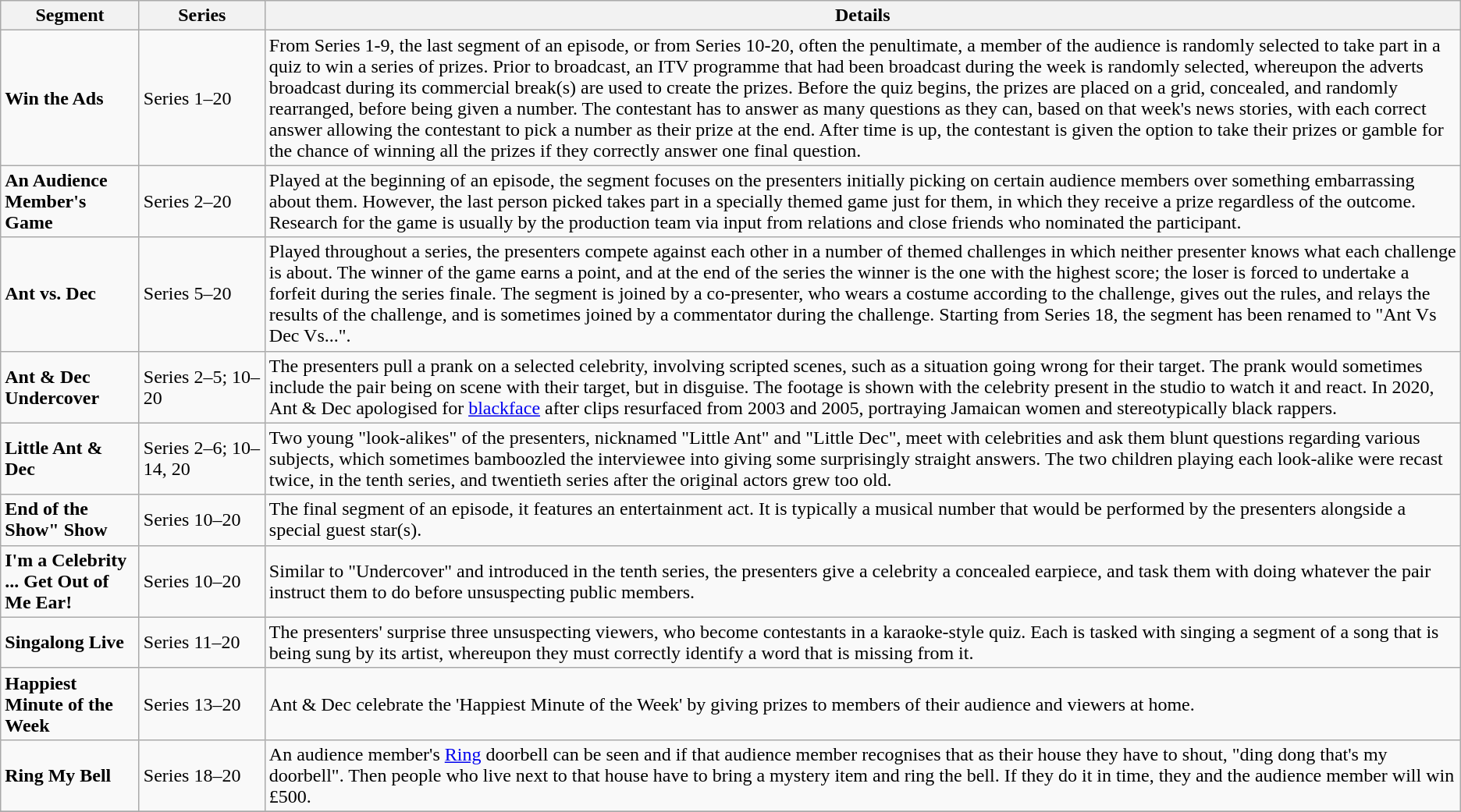<table class="wikitable plainrowheaders sticky-header">
<tr>
<th scope="col">Segment</th>
<th scope="col" width="100">Series</th>
<th scope="col">Details</th>
</tr>
<tr>
<td><strong>Win the Ads</strong></td>
<td>Series 1–20</td>
<td>From Series 1-9, the last segment of an episode, or from Series 10-20, often the penultimate, a member of the audience is randomly selected to take part in a quiz to win a series of prizes. Prior to broadcast, an ITV programme that had been broadcast during the week is randomly selected, whereupon the adverts broadcast during its commercial break(s) are used to create the prizes. Before the quiz begins, the prizes are placed on a grid, concealed, and randomly rearranged, before being given a number. The contestant has  to answer as many questions as they can, based on that week's news stories, with each correct answer allowing the contestant to pick a number as their prize at the end. After time is up, the contestant is given the option to take their prizes or gamble for the chance of winning all the prizes if they correctly answer one final question.</td>
</tr>
<tr>
<td><strong>An Audience Member's Game</strong></td>
<td>Series 2–20</td>
<td>Played at the beginning of an episode, the segment focuses on the presenters initially picking on certain audience members over something embarrassing about them. However, the last person picked takes part in a specially themed game just for them, in which they receive a prize regardless of the outcome. Research for the game is usually by the production team via input from relations and close friends who nominated the participant.</td>
</tr>
<tr>
<td><strong>Ant vs. Dec</strong></td>
<td>Series 5–20</td>
<td>Played throughout a series, the presenters compete against each other in a number of themed challenges in which neither presenter knows what each challenge is about. The winner of the game earns a point, and at the end of the series the winner is the one with the highest score; the loser is forced to undertake a forfeit during the series finale. The segment is joined by a co-presenter, who wears a costume according to the challenge, gives out the rules, and relays the results of the challenge, and is sometimes joined by a commentator during the challenge. Starting from Series 18, the segment has been renamed to "Ant Vs Dec Vs...".</td>
</tr>
<tr>
<td><strong>Ant & Dec Undercover</strong></td>
<td>Series 2–5; 10–20</td>
<td>The presenters pull a prank on a selected celebrity, involving scripted scenes, such as a situation going wrong for their target. The prank would sometimes include the pair being on scene with their target, but in disguise. The footage is shown with the celebrity present in the studio to watch it and react. In 2020, Ant & Dec apologised for <a href='#'>blackface</a> after clips resurfaced from 2003 and 2005, portraying Jamaican women and stereotypically black rappers.</td>
</tr>
<tr>
<td><strong>Little Ant & Dec</strong></td>
<td>Series 2–6; 10–14, 20</td>
<td>Two young "look-alikes" of the presenters, nicknamed "Little Ant" and "Little Dec", meet with celebrities and ask them blunt questions regarding various subjects, which sometimes bamboozled the interviewee into giving some surprisingly straight answers. The two children playing each look-alike were recast twice, in the tenth series, and twentieth series after the original actors grew too old.</td>
</tr>
<tr>
<td><strong>End of the Show" Show</strong></td>
<td>Series 10–20</td>
<td>The final segment of an episode, it features an entertainment act. It is typically a musical number that would be performed by the presenters alongside a special guest star(s).</td>
</tr>
<tr>
<td><strong>I'm a Celebrity ... Get Out of Me Ear!</strong></td>
<td>Series 10–20</td>
<td>Similar to "Undercover" and introduced in the tenth series, the presenters give a celebrity a concealed earpiece, and task them with doing whatever the pair instruct them to do before unsuspecting public members.</td>
</tr>
<tr>
<td><strong>Singalong Live</strong></td>
<td>Series 11–20</td>
<td>The presenters' surprise three unsuspecting viewers, who become contestants in a karaoke-style quiz. Each is tasked with singing a segment of a song that is being sung by its artist, whereupon they must correctly identify a word that is missing from it.</td>
</tr>
<tr>
<td><strong>Happiest Minute of the Week</strong></td>
<td>Series 13–20</td>
<td>Ant & Dec celebrate the 'Happiest Minute of the Week' by giving prizes to members of their audience and viewers at home.</td>
</tr>
<tr>
<td><strong>Ring My Bell</strong></td>
<td>Series 18–20</td>
<td>An audience member's <a href='#'>Ring</a> doorbell can be seen and if that audience member recognises that as their house they have to shout, "ding dong that's my doorbell". Then people who live next to that house have  to bring a mystery item and ring the bell. If they do it in time, they and the audience member will win £500.</td>
</tr>
<tr>
</tr>
</table>
